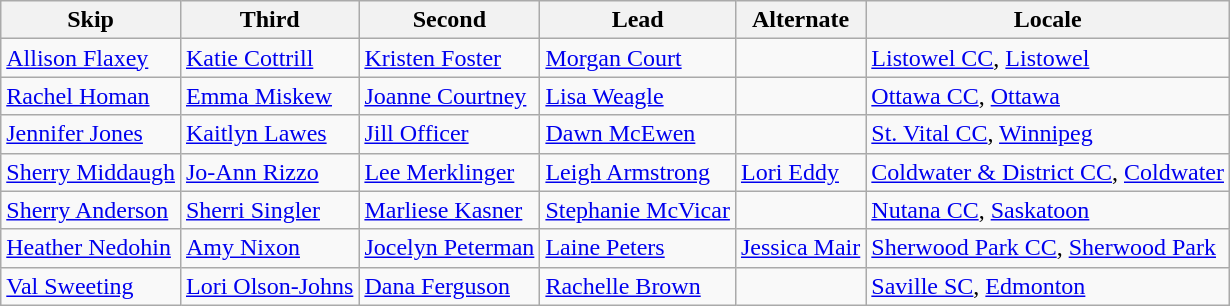<table class= "wikitable">
<tr>
<th>Skip</th>
<th>Third</th>
<th>Second</th>
<th>Lead</th>
<th>Alternate</th>
<th>Locale</th>
</tr>
<tr>
<td><a href='#'>Allison Flaxey</a></td>
<td><a href='#'>Katie Cottrill</a></td>
<td><a href='#'>Kristen Foster</a></td>
<td><a href='#'>Morgan Court</a></td>
<td></td>
<td> <a href='#'>Listowel CC</a>, <a href='#'>Listowel</a></td>
</tr>
<tr>
<td><a href='#'>Rachel Homan</a></td>
<td><a href='#'>Emma Miskew</a></td>
<td><a href='#'>Joanne Courtney</a></td>
<td><a href='#'>Lisa Weagle</a></td>
<td></td>
<td> <a href='#'>Ottawa CC</a>, <a href='#'>Ottawa</a></td>
</tr>
<tr>
<td><a href='#'>Jennifer Jones</a></td>
<td><a href='#'>Kaitlyn Lawes</a></td>
<td><a href='#'>Jill Officer</a></td>
<td><a href='#'>Dawn McEwen</a></td>
<td></td>
<td> <a href='#'>St. Vital CC</a>, <a href='#'>Winnipeg</a></td>
</tr>
<tr>
<td><a href='#'>Sherry Middaugh</a></td>
<td><a href='#'>Jo-Ann Rizzo</a></td>
<td><a href='#'>Lee Merklinger</a></td>
<td><a href='#'>Leigh Armstrong</a></td>
<td><a href='#'>Lori Eddy</a></td>
<td> <a href='#'>Coldwater & District CC</a>, <a href='#'>Coldwater</a></td>
</tr>
<tr>
<td><a href='#'>Sherry Anderson</a></td>
<td><a href='#'>Sherri Singler</a></td>
<td><a href='#'>Marliese Kasner</a></td>
<td><a href='#'>Stephanie McVicar</a></td>
<td></td>
<td> <a href='#'>Nutana CC</a>, <a href='#'>Saskatoon</a></td>
</tr>
<tr>
<td><a href='#'>Heather Nedohin</a></td>
<td><a href='#'>Amy Nixon</a></td>
<td><a href='#'>Jocelyn Peterman</a></td>
<td><a href='#'>Laine Peters</a></td>
<td><a href='#'>Jessica Mair</a></td>
<td> <a href='#'>Sherwood Park CC</a>, <a href='#'>Sherwood Park</a></td>
</tr>
<tr>
<td><a href='#'>Val Sweeting</a></td>
<td><a href='#'>Lori Olson-Johns</a></td>
<td><a href='#'>Dana Ferguson</a></td>
<td><a href='#'>Rachelle Brown</a></td>
<td></td>
<td> <a href='#'>Saville SC</a>, <a href='#'>Edmonton</a></td>
</tr>
</table>
